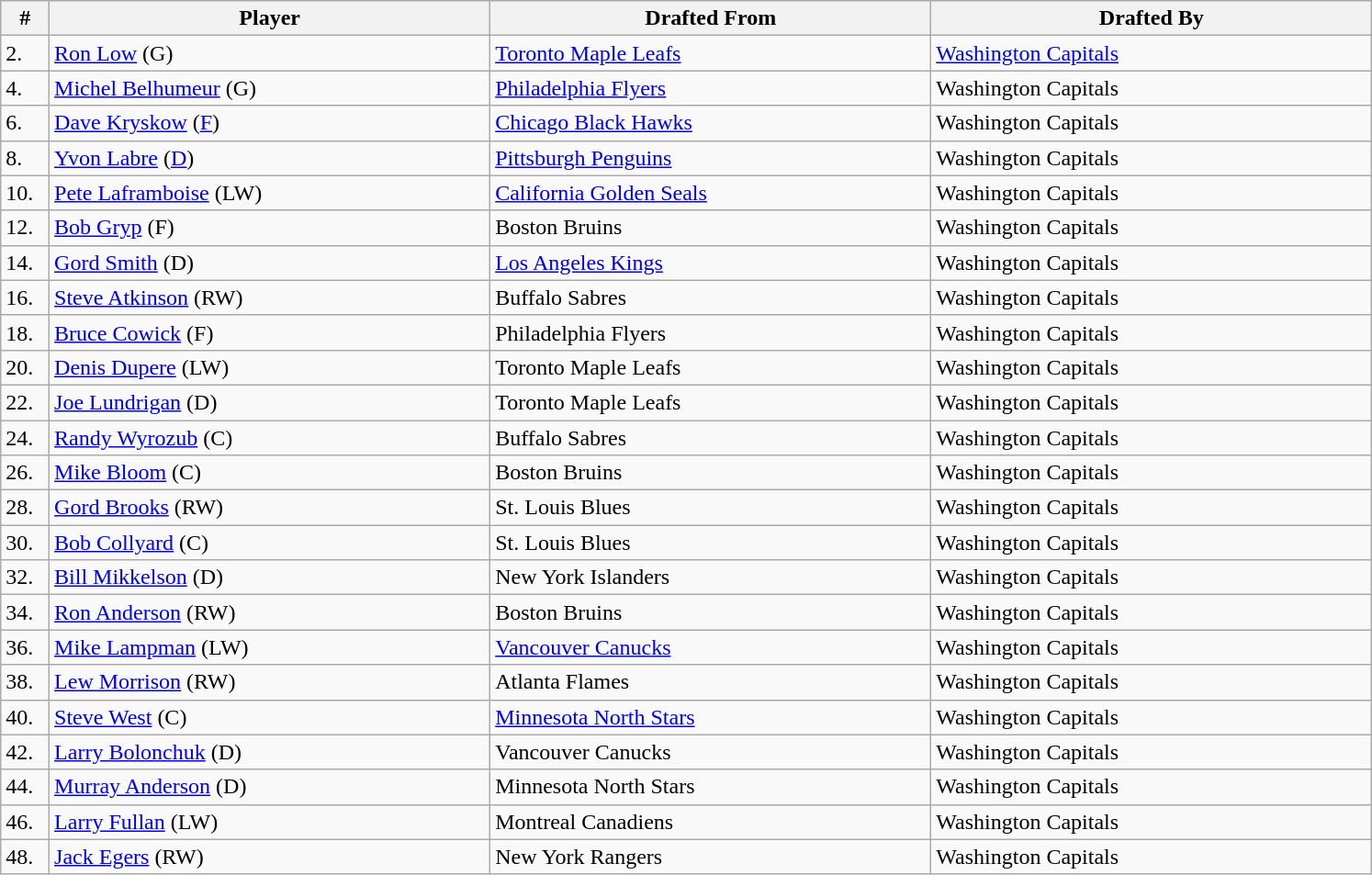<table class="wikitable">
<tr>
<th bgcolor="#DDDDFF" width="2.75%">#</th>
<th bgcolor="#DDDDFF" width="25.0%">Player</th>
<th bgcolor="#DDDDFF" width="25.0%">Drafted From</th>
<th bgcolor="#DDDDFF" width="25.0%">Drafted By</th>
</tr>
<tr>
<td>2.</td>
<td><a href='#'>Ron Low</a> (G)</td>
<td><a href='#'>Toronto Maple Leafs</a></td>
<td><a href='#'>Washington Capitals</a></td>
</tr>
<tr>
<td>4.</td>
<td><a href='#'>Michel Belhumeur</a> (G)</td>
<td><a href='#'>Philadelphia Flyers</a></td>
<td>Washington Capitals</td>
</tr>
<tr>
<td>6.</td>
<td><a href='#'>Dave Kryskow</a> (<a href='#'>F</a>)</td>
<td><a href='#'>Chicago Black Hawks</a></td>
<td>Washington Capitals</td>
</tr>
<tr>
<td>8.</td>
<td><a href='#'>Yvon Labre</a> (<a href='#'>D</a>)</td>
<td><a href='#'>Pittsburgh Penguins</a></td>
<td>Washington Capitals</td>
</tr>
<tr>
<td>10.</td>
<td><a href='#'>Pete Laframboise</a> (LW)</td>
<td><a href='#'>California Golden Seals</a></td>
<td>Washington Capitals</td>
</tr>
<tr>
<td>12.</td>
<td><a href='#'>Bob Gryp</a> (F)</td>
<td>Boston Bruins</td>
<td>Washington Capitals</td>
</tr>
<tr>
<td>14.</td>
<td><a href='#'>Gord Smith</a> (D)</td>
<td><a href='#'>Los Angeles Kings</a></td>
<td>Washington Capitals</td>
</tr>
<tr>
<td>16.</td>
<td><a href='#'>Steve Atkinson</a> (RW)</td>
<td>Buffalo Sabres</td>
<td>Washington Capitals</td>
</tr>
<tr>
<td>18.</td>
<td><a href='#'>Bruce Cowick</a> (F)</td>
<td>Philadelphia Flyers</td>
<td>Washington Capitals</td>
</tr>
<tr>
<td>20.</td>
<td><a href='#'>Denis Dupere</a> (LW)</td>
<td>Toronto Maple Leafs</td>
<td>Washington Capitals</td>
</tr>
<tr>
<td>22.</td>
<td><a href='#'>Joe Lundrigan</a> (D)</td>
<td>Toronto Maple Leafs</td>
<td>Washington Capitals</td>
</tr>
<tr>
<td>24.</td>
<td><a href='#'>Randy Wyrozub</a> (C)</td>
<td>Buffalo Sabres</td>
<td>Washington Capitals</td>
</tr>
<tr>
<td>26.</td>
<td><a href='#'>Mike Bloom</a> (C)</td>
<td>Boston Bruins</td>
<td>Washington Capitals</td>
</tr>
<tr>
<td>28.</td>
<td><a href='#'>Gord Brooks</a> (RW)</td>
<td>St. Louis Blues</td>
<td>Washington Capitals</td>
</tr>
<tr>
<td>30.</td>
<td><a href='#'>Bob Collyard</a> (C)</td>
<td>St. Louis Blues</td>
<td>Washington Capitals</td>
</tr>
<tr>
<td>32.</td>
<td><a href='#'>Bill Mikkelson</a> (D)</td>
<td>New York Islanders</td>
<td>Washington Capitals</td>
</tr>
<tr>
<td>34.</td>
<td><a href='#'>Ron Anderson</a> (RW)</td>
<td>Boston Bruins</td>
<td>Washington Capitals</td>
</tr>
<tr>
<td>36.</td>
<td><a href='#'>Mike Lampman</a> (LW)</td>
<td><a href='#'>Vancouver Canucks</a></td>
<td>Washington Capitals</td>
</tr>
<tr>
<td>38.</td>
<td><a href='#'>Lew Morrison</a> (RW)</td>
<td>Atlanta Flames</td>
<td>Washington Capitals</td>
</tr>
<tr>
<td>40.</td>
<td><a href='#'>Steve West</a> (C)</td>
<td><a href='#'>Minnesota North Stars</a></td>
<td>Washington Capitals</td>
</tr>
<tr>
<td>42.</td>
<td><a href='#'>Larry Bolonchuk</a> (D)</td>
<td>Vancouver Canucks</td>
<td>Washington Capitals</td>
</tr>
<tr>
<td>44.</td>
<td><a href='#'>Murray Anderson</a> (D)</td>
<td>Minnesota North Stars</td>
<td>Washington Capitals</td>
</tr>
<tr>
<td>46.</td>
<td><a href='#'>Larry Fullan</a> (LW)</td>
<td>Montreal Canadiens</td>
<td>Washington Capitals</td>
</tr>
<tr>
<td>48.</td>
<td><a href='#'>Jack Egers</a> (RW)</td>
<td>New York Rangers</td>
<td>Washington Capitals</td>
</tr>
</table>
